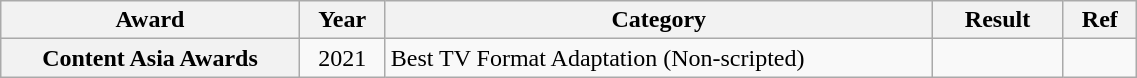<table class="wikitable sortable plainrowheaders" style="width:60%;">
<tr>
<th scope="col" style="width:12%;">Award</th>
<th scope="col" style="width:2%;">Year</th>
<th scope="col" style="width:22%;">Category</th>
<th scope="col" style="width:4%;">Result</th>
<th scope="col" style="width:2%;" class="unsortable">Ref</th>
</tr>
<tr>
<th scope="row"><strong>Content Asia Awards</strong></th>
<td style="text-align:center;">2021</td>
<td>Best TV Format Adaptation (Non-scripted)</td>
<td></td>
<td style="text-align:center;"></td>
</tr>
</table>
